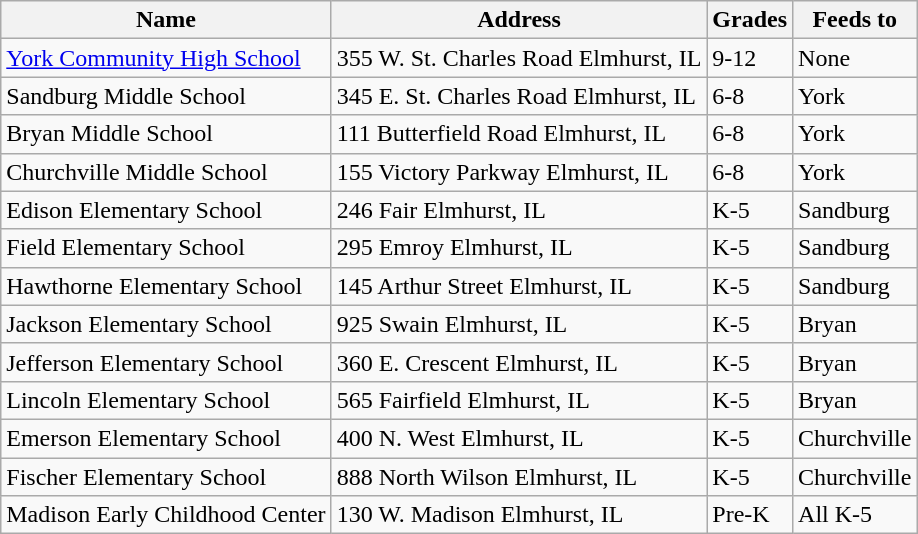<table class="wikitable">
<tr>
<th>Name</th>
<th>Address</th>
<th>Grades</th>
<th>Feeds to</th>
</tr>
<tr>
<td><a href='#'>York Community High School</a></td>
<td>355 W. St. Charles Road Elmhurst, IL</td>
<td>9-12</td>
<td>None</td>
</tr>
<tr>
<td>Sandburg Middle School</td>
<td>345 E. St. Charles Road Elmhurst, IL</td>
<td>6-8</td>
<td>York</td>
</tr>
<tr>
<td>Bryan Middle School</td>
<td>111 Butterfield Road Elmhurst, IL</td>
<td>6-8</td>
<td>York</td>
</tr>
<tr>
<td>Churchville Middle School</td>
<td>155 Victory Parkway Elmhurst, IL</td>
<td>6-8</td>
<td>York</td>
</tr>
<tr>
<td>Edison Elementary School</td>
<td>246 Fair Elmhurst, IL</td>
<td>K-5</td>
<td>Sandburg</td>
</tr>
<tr>
<td>Field Elementary School</td>
<td>295 Emroy Elmhurst, IL</td>
<td>K-5</td>
<td>Sandburg</td>
</tr>
<tr>
<td>Hawthorne Elementary School</td>
<td>145 Arthur Street Elmhurst, IL</td>
<td>K-5</td>
<td>Sandburg</td>
</tr>
<tr>
<td>Jackson Elementary School</td>
<td>925 Swain Elmhurst, IL</td>
<td>K-5</td>
<td>Bryan</td>
</tr>
<tr>
<td>Jefferson Elementary School</td>
<td>360 E. Crescent Elmhurst, IL</td>
<td>K-5</td>
<td>Bryan</td>
</tr>
<tr>
<td>Lincoln Elementary School</td>
<td>565 Fairfield Elmhurst, IL</td>
<td>K-5</td>
<td>Bryan</td>
</tr>
<tr>
<td>Emerson Elementary School</td>
<td>400 N. West Elmhurst, IL</td>
<td>K-5</td>
<td>Churchville</td>
</tr>
<tr>
<td>Fischer Elementary School</td>
<td>888 North Wilson Elmhurst, IL</td>
<td>K-5</td>
<td>Churchville</td>
</tr>
<tr>
<td>Madison Early Childhood Center</td>
<td>130 W. Madison Elmhurst, IL</td>
<td>Pre-K</td>
<td>All K-5</td>
</tr>
</table>
